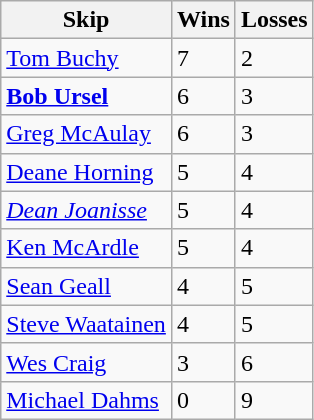<table class="wikitable">
<tr>
<th>Skip</th>
<th>Wins</th>
<th>Losses</th>
</tr>
<tr>
<td><a href='#'>Tom Buchy</a></td>
<td>7</td>
<td>2</td>
</tr>
<tr>
<td><strong><a href='#'>Bob Ursel</a></strong></td>
<td>6</td>
<td>3</td>
</tr>
<tr>
<td><a href='#'>Greg McAulay</a></td>
<td>6</td>
<td>3</td>
</tr>
<tr>
<td><a href='#'>Deane Horning</a></td>
<td>5</td>
<td>4</td>
</tr>
<tr>
<td><em><a href='#'>Dean Joanisse</a></em></td>
<td>5</td>
<td>4</td>
</tr>
<tr>
<td><a href='#'>Ken McArdle</a></td>
<td>5</td>
<td>4</td>
</tr>
<tr>
<td><a href='#'>Sean Geall</a></td>
<td>4</td>
<td>5</td>
</tr>
<tr>
<td><a href='#'>Steve Waatainen</a></td>
<td>4</td>
<td>5</td>
</tr>
<tr>
<td><a href='#'>Wes Craig</a></td>
<td>3</td>
<td>6</td>
</tr>
<tr>
<td><a href='#'>Michael Dahms</a></td>
<td>0</td>
<td>9</td>
</tr>
</table>
